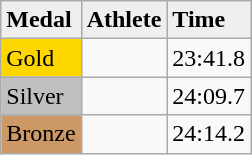<table class="wikitable">
<tr style="background:#efefef;">
<td><strong>Medal</strong></td>
<td><strong>Athlete</strong></td>
<td><strong>Time</strong></td>
</tr>
<tr>
<td style="background:gold;">Gold</td>
<td></td>
<td>23:41.8</td>
</tr>
<tr>
<td style="background:silver;">Silver</td>
<td></td>
<td>24:09.7</td>
</tr>
<tr>
<td style="background:#c96;">Bronze</td>
<td></td>
<td>24:14.2</td>
</tr>
</table>
